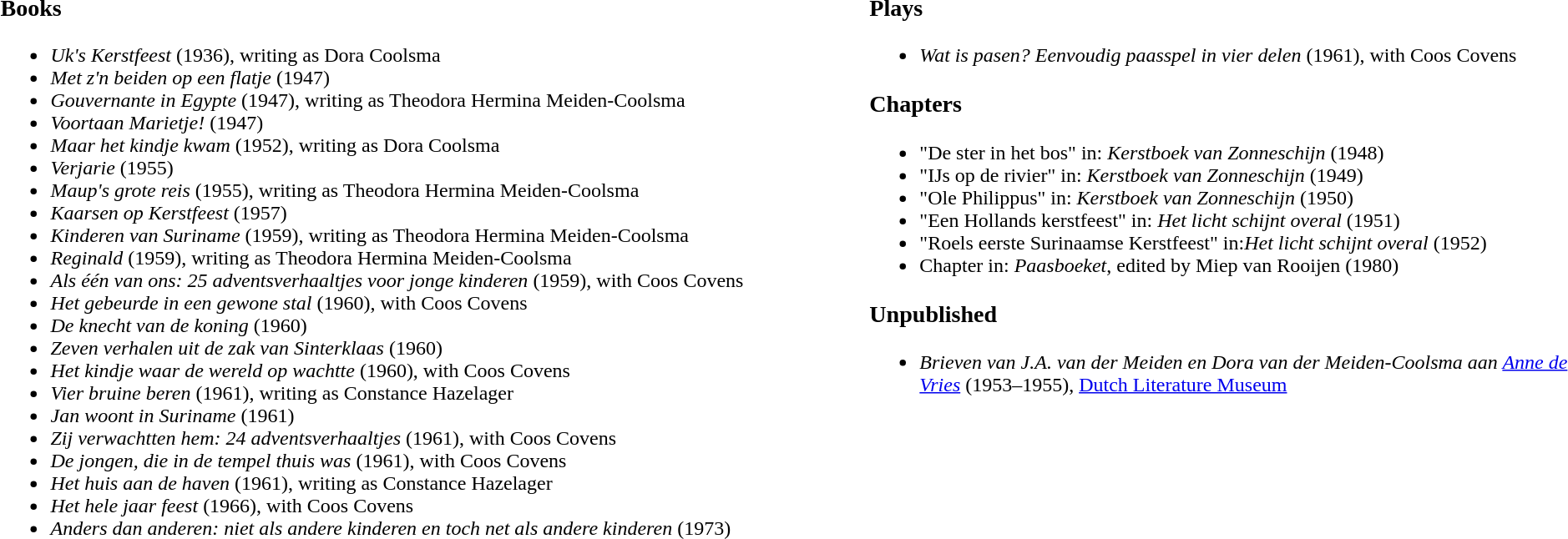<table width="100%">
<tr>
<td valign="top" width="55%"><br><h3>Books</h3><ul><li><em>Uk's Kerstfeest</em> (1936), writing as Dora Coolsma</li><li><em>Met z'n beiden op een flatje</em> (1947)</li><li><em>Gouvernante in Egypte</em> (1947), writing as Theodora Hermina Meiden-Coolsma</li><li><em>Voortaan Marietje!</em> (1947)</li><li><em>Maar het kindje kwam</em> (1952), writing as Dora Coolsma</li><li><em>Verjarie</em> (1955)</li><li><em>Maup's grote reis</em> (1955), writing as Theodora Hermina Meiden-Coolsma</li><li><em>Kaarsen op Kerstfeest</em> (1957)</li><li><em>Kinderen van Suriname</em> (1959), writing as Theodora Hermina Meiden-Coolsma</li><li><em>Reginald</em> (1959), writing as Theodora Hermina Meiden-Coolsma</li><li><em>Als één van ons: 25 adventsverhaaltjes voor jonge kinderen</em> (1959), with Coos Covens</li><li><em>Het gebeurde in een gewone stal</em> (1960), with Coos Covens</li><li><em>De knecht van de koning</em> (1960)</li><li><em>Zeven verhalen uit de zak van Sinterklaas</em> (1960)</li><li><em>Het kindje waar de wereld op wachtte</em> (1960), with Coos Covens</li><li><em>Vier bruine beren</em> (1961), writing as Constance Hazelager</li><li><em>Jan woont in Suriname</em> (1961)</li><li><em>Zij verwachtten hem: 24 adventsverhaaltjes</em> (1961), with Coos Covens</li><li><em>De jongen, die in de tempel thuis was</em> (1961), with Coos Covens</li><li><em>Het huis aan de haven</em> (1961), writing as Constance Hazelager</li><li><em>Het hele jaar feest</em> (1966), with Coos Covens</li><li><em>Anders dan anderen: niet als andere kinderen en toch net als andere kinderen</em> (1973)</li></ul></td>
<td valign="top" width="45%"><br><h3>Plays</h3><ul><li><em>Wat is pasen? Eenvoudig paasspel in vier delen</em> (1961), with Coos Covens</li></ul><h3>Chapters</h3><ul><li>"De ster in het bos" in: <em>Kerstboek van Zonneschijn</em> (1948)</li><li>"IJs op de rivier" in: <em>Kerstboek van Zonneschijn</em> (1949)</li><li>"Ole Philippus" in: <em>Kerstboek van Zonneschijn</em> (1950)</li><li>"Een Hollands kerstfeest" in: <em>Het licht schijnt overal</em> (1951)</li><li>"Roels eerste Surinaamse Kerstfeest" in:<em>Het licht schijnt overal</em> (1952)</li><li>Chapter in: <em>Paasboeket</em>, edited by Miep van Rooijen (1980)</li></ul><h3>Unpublished</h3><ul><li><em>Brieven van J.A. van der Meiden en Dora van der Meiden-Coolsma aan <a href='#'>Anne de Vries</a></em> (1953–1955), <a href='#'>Dutch Literature Museum</a></li></ul></td>
</tr>
</table>
